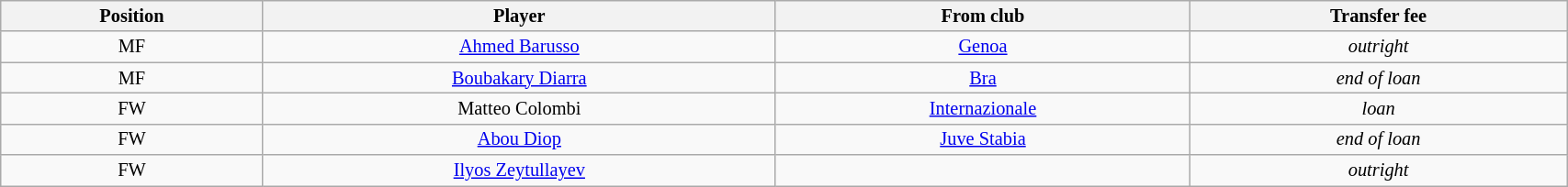<table class="wikitable sortable" style="width:90%; text-align:center; font-size:85%; text-align:centre;">
<tr>
<th>Position</th>
<th>Player</th>
<th>From club</th>
<th>Transfer fee</th>
</tr>
<tr>
<td>MF</td>
<td><a href='#'>Ahmed Barusso</a></td>
<td><a href='#'>Genoa</a></td>
<td><em>outright</em></td>
</tr>
<tr>
<td>MF</td>
<td><a href='#'>Boubakary Diarra</a></td>
<td><a href='#'>Bra</a></td>
<td><em>end of loan</em></td>
</tr>
<tr>
<td>FW</td>
<td>Matteo Colombi</td>
<td><a href='#'>Internazionale</a></td>
<td><em>loan</em></td>
</tr>
<tr>
<td>FW</td>
<td><a href='#'>Abou Diop</a></td>
<td><a href='#'>Juve Stabia</a></td>
<td><em>end of loan</em></td>
</tr>
<tr>
<td>FW</td>
<td><a href='#'>Ilyos Zeytullayev</a></td>
<td></td>
<td><em>outright</em></td>
</tr>
</table>
